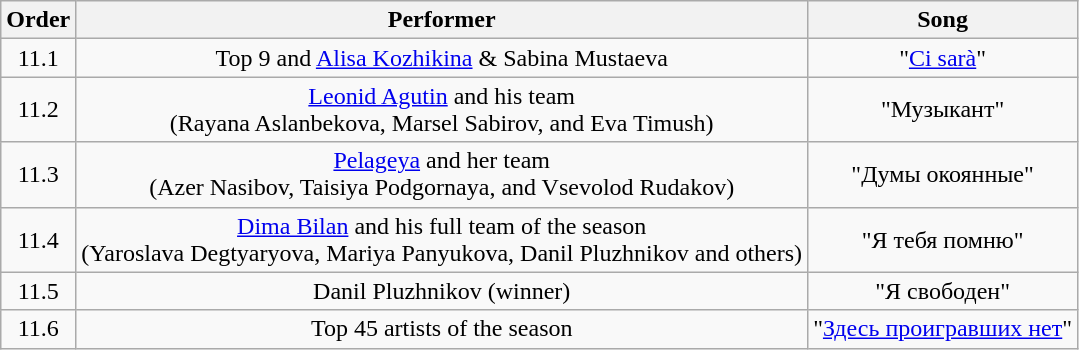<table class="wikitable" style="text-align:center;">
<tr>
<th>Order</th>
<th>Performer</th>
<th>Song</th>
</tr>
<tr>
<td>11.1</td>
<td>Top 9 and <a href='#'>Alisa Kozhikina</a> & Sabina Mustaeva</td>
<td>"<a href='#'>Ci sarà</a>"</td>
</tr>
<tr>
<td>11.2</td>
<td><a href='#'>Leonid Agutin</a> and his team <br> (Rayana Aslanbekova, Marsel Sabirov, and Eva Timush)</td>
<td>"Музыкант"</td>
</tr>
<tr>
<td>11.3</td>
<td><a href='#'>Pelageya</a> and her team <br> (Azer Nasibov, Taisiya Podgornaya, and Vsevolod Rudakov)</td>
<td>"Думы окоянные"</td>
</tr>
<tr>
<td>11.4</td>
<td><a href='#'>Dima Bilan</a> and his full team of the season <br> (Yaroslava Degtyaryova, Mariya Panyukova, Danil Pluzhnikov and others)</td>
<td>"Я тебя помню"</td>
</tr>
<tr>
<td>11.5</td>
<td>Danil Pluzhnikov (winner)</td>
<td>"Я свободен"</td>
</tr>
<tr>
<td>11.6</td>
<td>Top 45 artists of the season</td>
<td>"<a href='#'>Здесь проигравших нет</a>"</td>
</tr>
</table>
